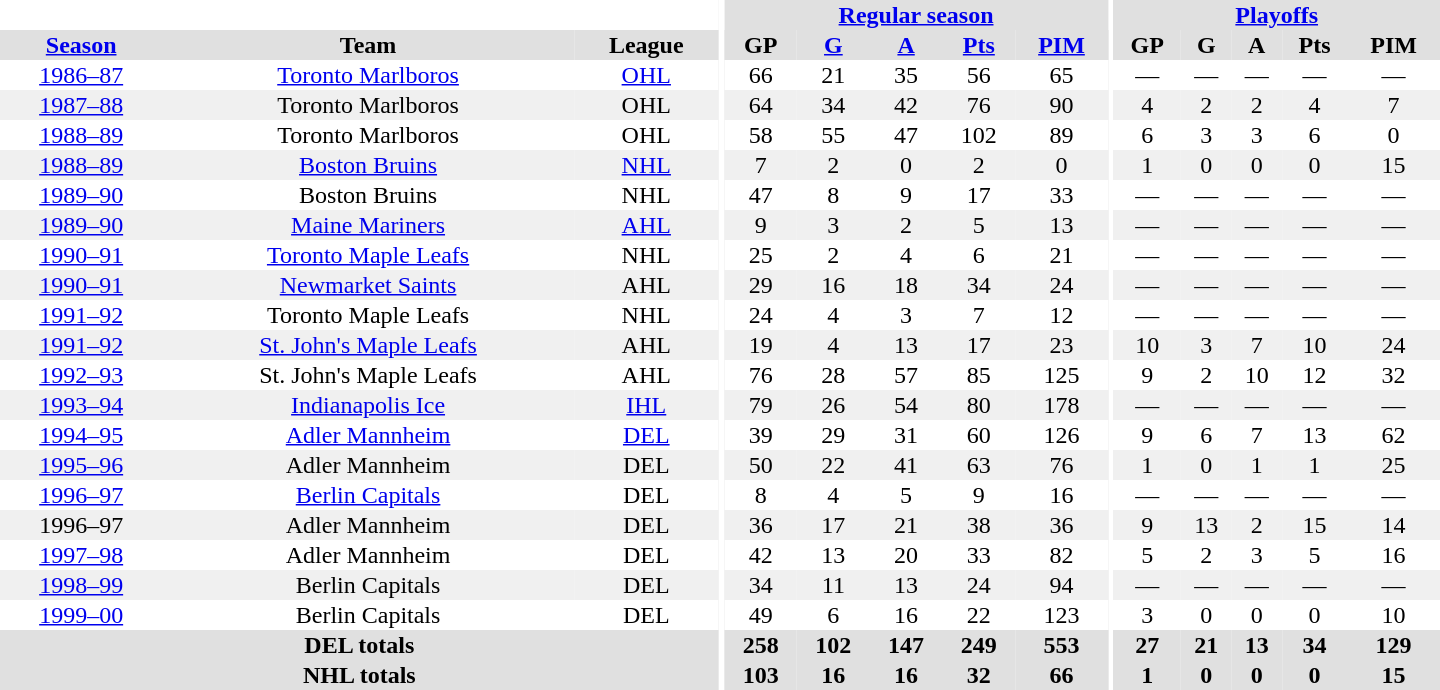<table border="0" cellpadding="1" cellspacing="0" style="text-align:center; width:60em">
<tr bgcolor="#e0e0e0">
<th colspan="3" bgcolor="#ffffff"></th>
<th rowspan="100" bgcolor="#ffffff"></th>
<th colspan="5"><a href='#'>Regular season</a></th>
<th rowspan="100" bgcolor="#ffffff"></th>
<th colspan="5"><a href='#'>Playoffs</a></th>
</tr>
<tr bgcolor="#e0e0e0">
<th><a href='#'>Season</a></th>
<th>Team</th>
<th>League</th>
<th>GP</th>
<th><a href='#'>G</a></th>
<th><a href='#'>A</a></th>
<th><a href='#'>Pts</a></th>
<th><a href='#'>PIM</a></th>
<th>GP</th>
<th>G</th>
<th>A</th>
<th>Pts</th>
<th>PIM</th>
</tr>
<tr>
<td><a href='#'>1986–87</a></td>
<td><a href='#'>Toronto Marlboros</a></td>
<td><a href='#'>OHL</a></td>
<td>66</td>
<td>21</td>
<td>35</td>
<td>56</td>
<td>65</td>
<td>—</td>
<td>—</td>
<td>—</td>
<td>—</td>
<td>—</td>
</tr>
<tr bgcolor="#f0f0f0">
<td><a href='#'>1987–88</a></td>
<td>Toronto Marlboros</td>
<td>OHL</td>
<td>64</td>
<td>34</td>
<td>42</td>
<td>76</td>
<td>90</td>
<td>4</td>
<td>2</td>
<td>2</td>
<td>4</td>
<td>7</td>
</tr>
<tr>
<td><a href='#'>1988–89</a></td>
<td>Toronto Marlboros</td>
<td>OHL</td>
<td>58</td>
<td>55</td>
<td>47</td>
<td>102</td>
<td>89</td>
<td>6</td>
<td>3</td>
<td>3</td>
<td>6</td>
<td>0</td>
</tr>
<tr bgcolor="#f0f0f0">
<td><a href='#'>1988–89</a></td>
<td><a href='#'>Boston Bruins</a></td>
<td><a href='#'>NHL</a></td>
<td>7</td>
<td>2</td>
<td>0</td>
<td>2</td>
<td>0</td>
<td>1</td>
<td>0</td>
<td>0</td>
<td>0</td>
<td>15</td>
</tr>
<tr>
<td><a href='#'>1989–90</a></td>
<td>Boston Bruins</td>
<td>NHL</td>
<td>47</td>
<td>8</td>
<td>9</td>
<td>17</td>
<td>33</td>
<td>—</td>
<td>—</td>
<td>—</td>
<td>—</td>
<td>—</td>
</tr>
<tr bgcolor="#f0f0f0">
<td><a href='#'>1989–90</a></td>
<td><a href='#'>Maine Mariners</a></td>
<td><a href='#'>AHL</a></td>
<td>9</td>
<td>3</td>
<td>2</td>
<td>5</td>
<td>13</td>
<td>—</td>
<td>—</td>
<td>—</td>
<td>—</td>
<td>—</td>
</tr>
<tr>
<td><a href='#'>1990–91</a></td>
<td><a href='#'>Toronto Maple Leafs</a></td>
<td>NHL</td>
<td>25</td>
<td>2</td>
<td>4</td>
<td>6</td>
<td>21</td>
<td>—</td>
<td>—</td>
<td>—</td>
<td>—</td>
<td>—</td>
</tr>
<tr bgcolor="#f0f0f0">
<td><a href='#'>1990–91</a></td>
<td><a href='#'>Newmarket Saints</a></td>
<td>AHL</td>
<td>29</td>
<td>16</td>
<td>18</td>
<td>34</td>
<td>24</td>
<td>—</td>
<td>—</td>
<td>—</td>
<td>—</td>
<td>—</td>
</tr>
<tr>
<td><a href='#'>1991–92</a></td>
<td>Toronto Maple Leafs</td>
<td>NHL</td>
<td>24</td>
<td>4</td>
<td>3</td>
<td>7</td>
<td>12</td>
<td>—</td>
<td>—</td>
<td>—</td>
<td>—</td>
<td>—</td>
</tr>
<tr bgcolor="#f0f0f0">
<td><a href='#'>1991–92</a></td>
<td><a href='#'>St. John's Maple Leafs</a></td>
<td>AHL</td>
<td>19</td>
<td>4</td>
<td>13</td>
<td>17</td>
<td>23</td>
<td>10</td>
<td>3</td>
<td>7</td>
<td>10</td>
<td>24</td>
</tr>
<tr>
<td><a href='#'>1992–93</a></td>
<td>St. John's Maple Leafs</td>
<td>AHL</td>
<td>76</td>
<td>28</td>
<td>57</td>
<td>85</td>
<td>125</td>
<td>9</td>
<td>2</td>
<td>10</td>
<td>12</td>
<td>32</td>
</tr>
<tr bgcolor="#f0f0f0">
<td><a href='#'>1993–94</a></td>
<td><a href='#'>Indianapolis Ice</a></td>
<td><a href='#'>IHL</a></td>
<td>79</td>
<td>26</td>
<td>54</td>
<td>80</td>
<td>178</td>
<td>—</td>
<td>—</td>
<td>—</td>
<td>—</td>
<td>—</td>
</tr>
<tr>
<td><a href='#'>1994–95</a></td>
<td><a href='#'>Adler Mannheim</a></td>
<td><a href='#'>DEL</a></td>
<td>39</td>
<td>29</td>
<td>31</td>
<td>60</td>
<td>126</td>
<td>9</td>
<td>6</td>
<td>7</td>
<td>13</td>
<td>62</td>
</tr>
<tr bgcolor="#f0f0f0">
<td><a href='#'>1995–96</a></td>
<td>Adler Mannheim</td>
<td>DEL</td>
<td>50</td>
<td>22</td>
<td>41</td>
<td>63</td>
<td>76</td>
<td>1</td>
<td>0</td>
<td>1</td>
<td>1</td>
<td>25</td>
</tr>
<tr>
<td><a href='#'>1996–97</a></td>
<td><a href='#'>Berlin Capitals</a></td>
<td>DEL</td>
<td>8</td>
<td>4</td>
<td>5</td>
<td>9</td>
<td>16</td>
<td>—</td>
<td>—</td>
<td>—</td>
<td>—</td>
<td>—</td>
</tr>
<tr bgcolor="#f0f0f0">
<td>1996–97</td>
<td>Adler Mannheim</td>
<td>DEL</td>
<td>36</td>
<td>17</td>
<td>21</td>
<td>38</td>
<td>36</td>
<td>9</td>
<td>13</td>
<td>2</td>
<td>15</td>
<td>14</td>
</tr>
<tr>
<td><a href='#'>1997–98</a></td>
<td>Adler Mannheim</td>
<td>DEL</td>
<td>42</td>
<td>13</td>
<td>20</td>
<td>33</td>
<td>82</td>
<td>5</td>
<td>2</td>
<td>3</td>
<td>5</td>
<td>16</td>
</tr>
<tr bgcolor="#f0f0f0">
<td><a href='#'>1998–99</a></td>
<td>Berlin Capitals</td>
<td>DEL</td>
<td>34</td>
<td>11</td>
<td>13</td>
<td>24</td>
<td>94</td>
<td>—</td>
<td>—</td>
<td>—</td>
<td>—</td>
<td>—</td>
</tr>
<tr>
<td><a href='#'>1999–00</a></td>
<td>Berlin Capitals</td>
<td>DEL</td>
<td>49</td>
<td>6</td>
<td>16</td>
<td>22</td>
<td>123</td>
<td>3</td>
<td>0</td>
<td>0</td>
<td>0</td>
<td>10</td>
</tr>
<tr bgcolor="#e0e0e0">
<th colspan="3">DEL totals</th>
<th>258</th>
<th>102</th>
<th>147</th>
<th>249</th>
<th>553</th>
<th>27</th>
<th>21</th>
<th>13</th>
<th>34</th>
<th>129</th>
</tr>
<tr bgcolor="#e0e0e0">
<th colspan="3">NHL totals</th>
<th>103</th>
<th>16</th>
<th>16</th>
<th>32</th>
<th>66</th>
<th>1</th>
<th>0</th>
<th>0</th>
<th>0</th>
<th>15</th>
</tr>
</table>
